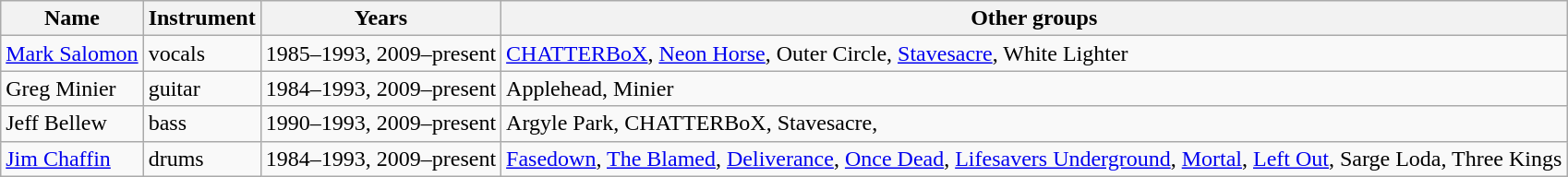<table class="wikitable">
<tr>
<th>Name</th>
<th>Instrument</th>
<th>Years</th>
<th>Other groups</th>
</tr>
<tr>
<td><a href='#'>Mark Salomon</a></td>
<td>vocals</td>
<td>1985–1993, 2009–present</td>
<td><a href='#'>CHATTERBoX</a>, <a href='#'>Neon Horse</a>, Outer Circle, <a href='#'>Stavesacre</a>, White Lighter</td>
</tr>
<tr>
<td>Greg Minier</td>
<td>guitar</td>
<td>1984–1993, 2009–present</td>
<td>Applehead, Minier</td>
</tr>
<tr>
<td>Jeff Bellew</td>
<td>bass</td>
<td>1990–1993, 2009–present</td>
<td>Argyle Park, CHATTERBoX, Stavesacre,</td>
</tr>
<tr>
<td><a href='#'>Jim Chaffin</a></td>
<td>drums</td>
<td>1984–1993, 2009–present</td>
<td><a href='#'>Fasedown</a>, <a href='#'>The Blamed</a>, <a href='#'>Deliverance</a>, <a href='#'>Once Dead</a>, <a href='#'>Lifesavers Underground</a>, <a href='#'>Mortal</a>, <a href='#'>Left Out</a>, Sarge Loda, Three Kings</td>
</tr>
</table>
